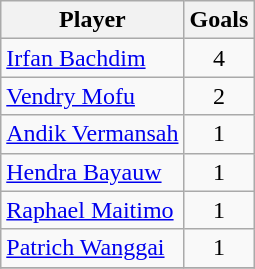<table class="wikitable sortable" style="text-align: left;">
<tr>
<th>Player</th>
<th>Goals</th>
</tr>
<tr>
<td><a href='#'>Irfan Bachdim</a></td>
<td style="text-align: center;">4</td>
</tr>
<tr>
<td><a href='#'>Vendry Mofu</a></td>
<td style="text-align: center;">2</td>
</tr>
<tr>
<td><a href='#'>Andik Vermansah</a></td>
<td style="text-align: center;">1</td>
</tr>
<tr>
<td><a href='#'>Hendra Bayauw</a></td>
<td style="text-align: center;">1</td>
</tr>
<tr>
<td><a href='#'>Raphael Maitimo</a></td>
<td style="text-align: center;">1</td>
</tr>
<tr>
<td><a href='#'>Patrich Wanggai</a></td>
<td style="text-align: center;">1</td>
</tr>
<tr>
</tr>
</table>
